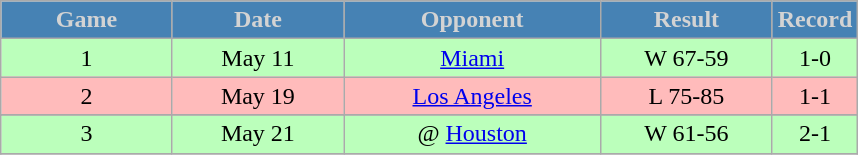<table class="wikitable sortable sortable">
<tr>
<th style="background:#4682B4; color:#D3D3D3;" width="20%">Game</th>
<th style="background:#4682B4; color:#D3D3D3;" width="20%">Date</th>
<th style="background:#4682B4; color:#D3D3D3;" width="30%">Opponent</th>
<th style="background:#4682B4; color:#D3D3D3;" width="20%">Result</th>
<th style="background:#4682B4; color:#D3D3D3;" width="20%">Record</th>
</tr>
<tr align="center" bgcolor="bbffbb">
<td>1</td>
<td>May 11</td>
<td><a href='#'>Miami</a></td>
<td>W 67-59</td>
<td>1-0</td>
</tr>
<tr align="center" bgcolor="ffbbbb">
<td>2</td>
<td>May 19</td>
<td><a href='#'>Los Angeles</a></td>
<td>L 75-85</td>
<td>1-1</td>
</tr>
<tr>
</tr>
<tr align="center" bgcolor="bbffbb">
<td>3</td>
<td>May 21</td>
<td>@ <a href='#'>Houston</a></td>
<td>W 61-56</td>
<td>2-1</td>
</tr>
<tr>
</tr>
</table>
